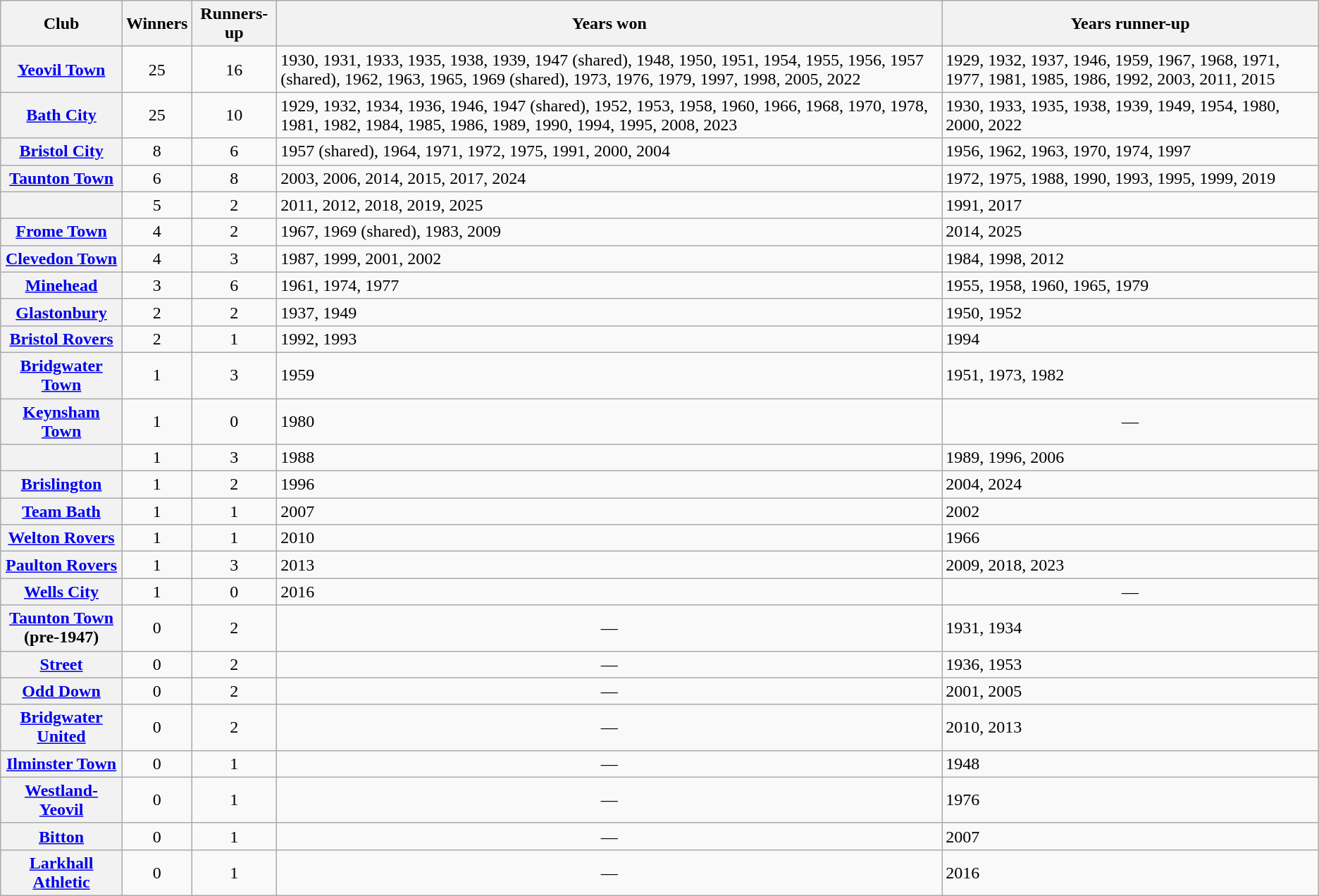<table class="wikitable plainrowheaders sortable">
<tr>
<th scope=col>Club</th>
<th scope=col>Winners</th>
<th scope=col>Runners-up</th>
<th scope=col class="unsortable">Years won</th>
<th scope=col class="unsortable">Years runner-up</th>
</tr>
<tr>
<th scope=row><a href='#'>Yeovil Town</a></th>
<td align="center">25</td>
<td align="center">16</td>
<td>1930, 1931, 1933, 1935, 1938, 1939, 1947 (shared), 1948, 1950, 1951, 1954, 1955, 1956, 1957 (shared), 1962, 1963, 1965, 1969 (shared), 1973, 1976, 1979, 1997, 1998, 2005, 2022</td>
<td>1929, 1932, 1937, 1946, 1959, 1967, 1968, 1971, 1977, 1981, 1985, 1986, 1992, 2003, 2011, 2015</td>
</tr>
<tr>
<th scope=row><a href='#'>Bath City</a></th>
<td align="center">25</td>
<td align="center">10</td>
<td>1929, 1932, 1934, 1936, 1946, 1947 (shared), 1952, 1953, 1958, 1960, 1966, 1968, 1970, 1978, 1981, 1982, 1984, 1985, 1986, 1989, 1990, 1994, 1995, 2008, 2023</td>
<td>1930, 1933, 1935, 1938, 1939, 1949, 1954, 1980, 2000, 2022</td>
</tr>
<tr>
<th scope=row><a href='#'>Bristol City</a></th>
<td align="center">8</td>
<td align="center">6</td>
<td>1957 (shared), 1964, 1971, 1972, 1975, 1991, 2000, 2004</td>
<td>1956, 1962, 1963, 1970, 1974, 1997</td>
</tr>
<tr>
<th scope=row><a href='#'>Taunton Town</a></th>
<td align="center">6</td>
<td align="center">8</td>
<td>2003, 2006, 2014, 2015, 2017, 2024</td>
<td>1972, 1975, 1988, 1990, 1993, 1995, 1999, 2019</td>
</tr>
<tr>
<th scope=row></th>
<td align="center">5</td>
<td align="center">2</td>
<td>2011, 2012, 2018, 2019, 2025</td>
<td>1991, 2017</td>
</tr>
<tr>
<th scope=row><a href='#'>Frome Town</a></th>
<td align="center">4</td>
<td align="center">2</td>
<td>1967, 1969 (shared), 1983, 2009</td>
<td>2014, 2025</td>
</tr>
<tr>
<th scope=row><a href='#'>Clevedon Town</a></th>
<td align="center">4</td>
<td align="center">3</td>
<td>1987, 1999, 2001, 2002</td>
<td>1984, 1998, 2012</td>
</tr>
<tr>
<th scope=row><a href='#'>Minehead</a></th>
<td align="center">3</td>
<td align="center">6</td>
<td>1961, 1974, 1977</td>
<td>1955, 1958, 1960, 1965, 1979</td>
</tr>
<tr>
<th scope=row><a href='#'>Glastonbury</a></th>
<td align="center">2</td>
<td align="center">2</td>
<td>1937, 1949</td>
<td>1950, 1952</td>
</tr>
<tr>
<th scope=row><a href='#'>Bristol Rovers</a></th>
<td align="center">2</td>
<td align="center">1</td>
<td>1992, 1993</td>
<td>1994</td>
</tr>
<tr>
<th scope=row><a href='#'>Bridgwater Town</a></th>
<td align="center">1</td>
<td align="center">3</td>
<td>1959</td>
<td>1951, 1973, 1982</td>
</tr>
<tr>
<th scope=row><a href='#'>Keynsham Town</a></th>
<td align="center">1</td>
<td align="center">0</td>
<td>1980</td>
<td align=center>—</td>
</tr>
<tr>
<th scope=row></th>
<td align="center">1</td>
<td align="center">3</td>
<td>1988</td>
<td>1989, 1996, 2006</td>
</tr>
<tr>
<th scope=row><a href='#'>Brislington</a></th>
<td align="center">1</td>
<td align="center">2</td>
<td>1996</td>
<td>2004, 2024</td>
</tr>
<tr>
<th scope=row><a href='#'>Team Bath</a></th>
<td align="center">1</td>
<td align="center">1</td>
<td>2007</td>
<td>2002</td>
</tr>
<tr>
<th scope=row><a href='#'>Welton Rovers</a></th>
<td align="center">1</td>
<td align="center">1</td>
<td>2010</td>
<td>1966</td>
</tr>
<tr>
<th scope=row><a href='#'>Paulton Rovers</a></th>
<td align="center">1</td>
<td align="center">3</td>
<td>2013</td>
<td>2009, 2018, 2023</td>
</tr>
<tr>
<th scope=row><a href='#'>Wells City</a></th>
<td align="center">1</td>
<td align="center">0</td>
<td>2016</td>
<td align=center>—</td>
</tr>
<tr>
<th scope=row><a href='#'>Taunton Town</a><br>(pre-1947)</th>
<td align="center">0</td>
<td align="center">2</td>
<td align=center>—</td>
<td>1931, 1934</td>
</tr>
<tr>
<th scope=row><a href='#'>Street</a></th>
<td align="center">0</td>
<td align="center">2</td>
<td align=center>—</td>
<td>1936, 1953</td>
</tr>
<tr>
<th scope=row><a href='#'>Odd Down</a></th>
<td align="center">0</td>
<td align="center">2</td>
<td align=center>—</td>
<td>2001, 2005</td>
</tr>
<tr>
<th scope=row><a href='#'>Bridgwater United</a></th>
<td align="center">0</td>
<td align="center">2</td>
<td align=center>—</td>
<td>2010, 2013</td>
</tr>
<tr>
<th scope=row><a href='#'>Ilminster Town</a></th>
<td align="center">0</td>
<td align="center">1</td>
<td align=center>—</td>
<td>1948</td>
</tr>
<tr>
<th scope=row><a href='#'>Westland-Yeovil</a></th>
<td align="center">0</td>
<td align="center">1</td>
<td align=center>—</td>
<td>1976</td>
</tr>
<tr>
<th scope=row><a href='#'>Bitton</a></th>
<td align="center">0</td>
<td align="center">1</td>
<td align=center>—</td>
<td>2007</td>
</tr>
<tr>
<th scope=row><a href='#'>Larkhall Athletic</a></th>
<td align="center">0</td>
<td align="center">1</td>
<td align=center>—</td>
<td>2016</td>
</tr>
</table>
